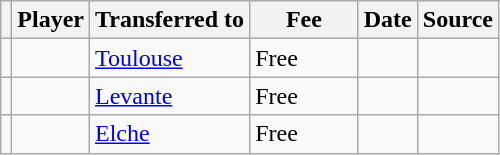<table class="wikitable plainrowheaders sortable">
<tr>
<th></th>
<th scope="col">Player</th>
<th>Transferred to</th>
<th style="width: 65px;">Fee</th>
<th scope="col">Date</th>
<th scope="col">Source</th>
</tr>
<tr>
<td align="center"></td>
<td></td>
<td> <a href='#'>Toulouse</a></td>
<td>Free</td>
<td></td>
<td></td>
</tr>
<tr>
<td align="center"></td>
<td></td>
<td> <a href='#'>Levante</a></td>
<td>Free</td>
<td></td>
<td></td>
</tr>
<tr>
<td align="center"></td>
<td></td>
<td> <a href='#'>Elche</a></td>
<td>Free</td>
<td></td>
<td></td>
</tr>
</table>
